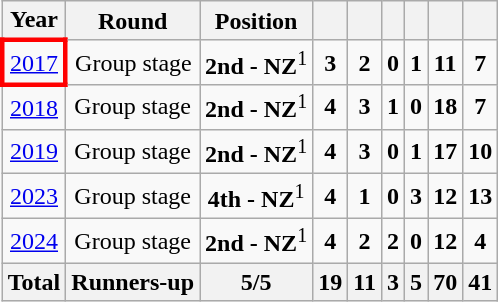<table class="wikitable" style="text-align: center;">
<tr>
<th>Year</th>
<th>Round</th>
<th>Position</th>
<th></th>
<th></th>
<th></th>
<th></th>
<th></th>
<th></th>
</tr>
<tr>
<td style="border: 3px solid red"> <a href='#'>2017</a></td>
<td>Group stage</td>
<td><strong>2nd - NZ</strong><sup>1</sup></td>
<td><strong>3</strong></td>
<td><strong>2</strong></td>
<td><strong>0</strong></td>
<td><strong>1</strong></td>
<td><strong>11</strong></td>
<td><strong>7</strong></td>
</tr>
<tr>
<td> <a href='#'>2018</a></td>
<td>Group stage</td>
<td><strong>2nd - NZ</strong><sup>1</sup></td>
<td><strong>4</strong></td>
<td><strong>3</strong></td>
<td><strong>1</strong></td>
<td><strong>0</strong></td>
<td><strong>18</strong></td>
<td><strong>7</strong></td>
</tr>
<tr>
<td> <a href='#'>2019</a></td>
<td>Group stage</td>
<td><strong>2nd - NZ</strong><sup>1</sup></td>
<td><strong>4</strong></td>
<td><strong>3</strong></td>
<td><strong>0</strong></td>
<td><strong>1</strong></td>
<td><strong>17</strong></td>
<td><strong>10</strong></td>
</tr>
<tr>
<td> <a href='#'>2023</a></td>
<td>Group stage</td>
<td><strong>4th - NZ</strong><sup>1</sup></td>
<td><strong>4</strong></td>
<td><strong>1</strong></td>
<td><strong>0</strong></td>
<td><strong>3</strong></td>
<td><strong>12</strong></td>
<td><strong>13</strong></td>
</tr>
<tr>
<td> <a href='#'>2024</a></td>
<td>Group stage</td>
<td><strong>2nd - NZ</strong><sup>1</sup></td>
<td><strong>4</strong></td>
<td><strong>2</strong></td>
<td><strong>2</strong></td>
<td><strong>0</strong></td>
<td><strong>12</strong></td>
<td><strong>4</strong></td>
</tr>
<tr>
<th><strong>Total</strong></th>
<th><strong>Runners-up</strong></th>
<th>5/5</th>
<th>19</th>
<th>11</th>
<th>3</th>
<th>5</th>
<th>70</th>
<th>41</th>
</tr>
</table>
